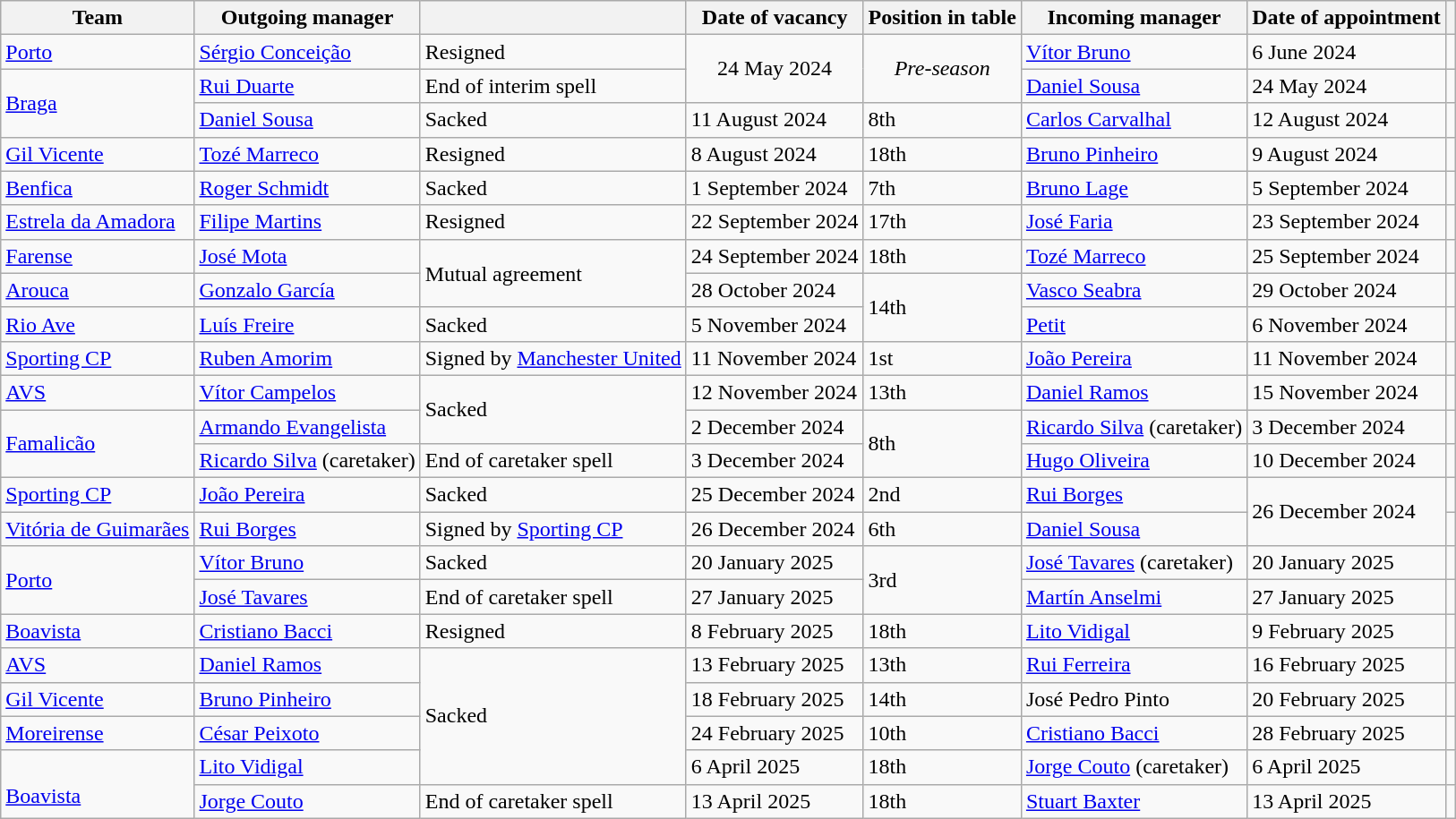<table class="wikitable sortable" style="text-align:left">
<tr>
<th>Team</th>
<th>Outgoing manager</th>
<th></th>
<th>Date of vacancy</th>
<th>Position in table</th>
<th>Incoming manager</th>
<th>Date of appointment</th>
<th></th>
</tr>
<tr>
<td><a href='#'>Porto</a></td>
<td> <a href='#'>Sérgio Conceição</a></td>
<td>Resigned</td>
<td rowspan=2 align="center">24 May 2024</td>
<td rowspan=2 align="center"><em>Pre-season</em></td>
<td> <a href='#'>Vítor Bruno</a></td>
<td>6 June 2024</td>
<td></td>
</tr>
<tr>
<td rowspan="2"><a href='#'>Braga</a></td>
<td> <a href='#'>Rui Duarte</a></td>
<td>End of interim spell</td>
<td> <a href='#'>Daniel Sousa</a></td>
<td>24 May 2024</td>
<td></td>
</tr>
<tr>
<td> <a href='#'>Daniel Sousa</a></td>
<td>Sacked</td>
<td>11 August 2024</td>
<td>8th</td>
<td> <a href='#'>Carlos Carvalhal</a></td>
<td>12 August 2024</td>
<td></td>
</tr>
<tr>
<td><a href='#'>Gil Vicente</a></td>
<td> <a href='#'>Tozé Marreco</a></td>
<td>Resigned</td>
<td>8 August 2024</td>
<td>18th</td>
<td> <a href='#'>Bruno Pinheiro</a></td>
<td>9 August 2024</td>
<td></td>
</tr>
<tr>
<td><a href='#'>Benfica</a></td>
<td> <a href='#'>Roger Schmidt</a></td>
<td>Sacked</td>
<td>1 September 2024</td>
<td>7th</td>
<td> <a href='#'>Bruno Lage</a></td>
<td>5 September 2024</td>
<td></td>
</tr>
<tr>
<td><a href='#'>Estrela da Amadora</a></td>
<td> <a href='#'>Filipe Martins</a></td>
<td>Resigned</td>
<td>22 September 2024</td>
<td>17th</td>
<td> <a href='#'>José Faria</a></td>
<td>23 September 2024</td>
<td></td>
</tr>
<tr>
<td><a href='#'>Farense</a></td>
<td> <a href='#'>José Mota</a></td>
<td rowspan="2">Mutual agreement</td>
<td>24 September 2024</td>
<td>18th</td>
<td> <a href='#'>Tozé Marreco</a></td>
<td>25 September 2024</td>
<td></td>
</tr>
<tr>
<td><a href='#'>Arouca</a></td>
<td> <a href='#'>Gonzalo García</a></td>
<td>28 October 2024</td>
<td rowspan=2>14th</td>
<td> <a href='#'>Vasco Seabra</a></td>
<td>29 October 2024</td>
<td></td>
</tr>
<tr>
<td><a href='#'>Rio Ave</a></td>
<td> <a href='#'>Luís Freire</a></td>
<td>Sacked</td>
<td>5 November 2024</td>
<td> <a href='#'>Petit</a></td>
<td>6 November 2024</td>
<td></td>
</tr>
<tr>
<td><a href='#'>Sporting CP</a></td>
<td> <a href='#'>Ruben Amorim</a></td>
<td>Signed by <a href='#'>Manchester United</a></td>
<td>11 November 2024</td>
<td>1st</td>
<td> <a href='#'>João Pereira</a></td>
<td>11 November 2024</td>
<td></td>
</tr>
<tr>
<td><a href='#'>AVS</a></td>
<td> <a href='#'>Vítor Campelos</a></td>
<td rowspan="2">Sacked</td>
<td>12 November 2024</td>
<td>13th</td>
<td> <a href='#'>Daniel Ramos</a></td>
<td>15 November 2024</td>
<td></td>
</tr>
<tr>
<td rowspan="2"><a href='#'>Famalicão</a></td>
<td> <a href='#'>Armando Evangelista</a></td>
<td>2 December 2024</td>
<td rowspan=2>8th</td>
<td> <a href='#'>Ricardo Silva</a> (caretaker)</td>
<td>3 December 2024</td>
<td></td>
</tr>
<tr>
<td> <a href='#'>Ricardo Silva</a> (caretaker)</td>
<td>End of caretaker spell</td>
<td>3 December 2024</td>
<td> <a href='#'>Hugo Oliveira</a></td>
<td>10 December 2024</td>
<td></td>
</tr>
<tr>
<td><a href='#'>Sporting CP</a></td>
<td> <a href='#'>João Pereira</a></td>
<td>Sacked</td>
<td>25 December 2024</td>
<td>2nd</td>
<td> <a href='#'>Rui Borges</a></td>
<td rowspan=2>26 December 2024</td>
<td></td>
</tr>
<tr>
<td><a href='#'>Vitória de Guimarães</a></td>
<td> <a href='#'>Rui Borges</a></td>
<td>Signed by <a href='#'>Sporting CP</a></td>
<td>26 December 2024</td>
<td>6th</td>
<td> <a href='#'>Daniel Sousa</a></td>
<td></td>
</tr>
<tr>
<td rowspan=2><a href='#'>Porto</a></td>
<td> <a href='#'>Vítor Bruno</a></td>
<td>Sacked</td>
<td>20 January 2025</td>
<td rowspan=2>3rd</td>
<td> <a href='#'>José Tavares</a> (caretaker)</td>
<td>20 January 2025</td>
<td></td>
</tr>
<tr>
<td> <a href='#'>José Tavares</a></td>
<td>End of caretaker spell</td>
<td>27 January 2025</td>
<td> <a href='#'>Martín Anselmi</a></td>
<td>27 January 2025</td>
<td></td>
</tr>
<tr>
<td><a href='#'>Boavista</a></td>
<td> <a href='#'>Cristiano Bacci</a></td>
<td>Resigned</td>
<td>8 February 2025</td>
<td>18th</td>
<td> <a href='#'>Lito Vidigal</a></td>
<td>9 February 2025</td>
<td></td>
</tr>
<tr>
<td><a href='#'>AVS</a></td>
<td> <a href='#'>Daniel Ramos</a></td>
<td rowspan="4">Sacked</td>
<td>13 February 2025</td>
<td>13th</td>
<td> <a href='#'>Rui Ferreira</a></td>
<td>16 February 2025</td>
<td></td>
</tr>
<tr>
<td><a href='#'>Gil Vicente</a></td>
<td> <a href='#'>Bruno Pinheiro</a></td>
<td>18 February 2025</td>
<td>14th</td>
<td> José Pedro Pinto</td>
<td>20 February 2025</td>
<td></td>
</tr>
<tr>
<td><a href='#'>Moreirense</a></td>
<td> <a href='#'>César Peixoto</a></td>
<td>24 February 2025</td>
<td>10th</td>
<td> <a href='#'>Cristiano Bacci</a></td>
<td>28 February 2025</td>
<td></td>
</tr>
<tr>
<td rowspan=2><br><a href='#'>Boavista</a></td>
<td> <a href='#'>Lito Vidigal</a></td>
<td>6 April 2025</td>
<td>18th</td>
<td> <a href='#'>Jorge Couto</a> (caretaker)</td>
<td>6 April 2025</td>
<td></td>
</tr>
<tr>
<td> <a href='#'>Jorge Couto</a></td>
<td>End of caretaker spell</td>
<td>13 April 2025</td>
<td>18th</td>
<td> <a href='#'>Stuart Baxter</a></td>
<td>13 April 2025</td>
<td></td>
</tr>
</table>
